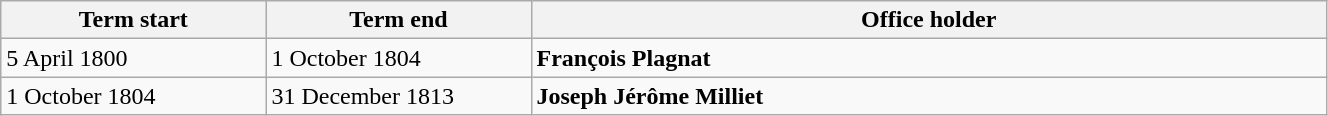<table class="wikitable" style="width: 70%;">
<tr>
<th align="left" style="width: 20%;">Term start</th>
<th align="left" style="width: 20%;">Term end</th>
<th align="left">Office holder</th>
</tr>
<tr valign="top">
<td>5 April 1800</td>
<td>1 October 1804</td>
<td><strong>François Plagnat</strong></td>
</tr>
<tr valign="top">
<td>1 October 1804</td>
<td>31 December 1813</td>
<td><strong>Joseph Jérôme Milliet</strong></td>
</tr>
</table>
